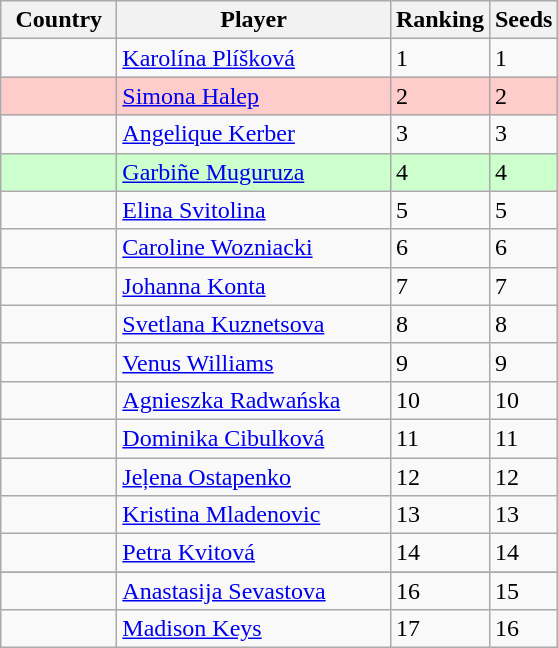<table class="sortable wikitable">
<tr>
<th width="70">Country</th>
<th width="175">Player</th>
<th>Ranking</th>
<th>Seeds</th>
</tr>
<tr>
<td></td>
<td><a href='#'>Karolína Plíšková</a></td>
<td>1</td>
<td>1</td>
</tr>
<tr style="background:#fcc;">
<td></td>
<td><a href='#'>Simona Halep</a></td>
<td>2</td>
<td>2</td>
</tr>
<tr>
<td></td>
<td><a href='#'>Angelique Kerber</a></td>
<td>3</td>
<td>3</td>
</tr>
<tr style="background:#cfc;">
<td></td>
<td><a href='#'>Garbiñe Muguruza</a></td>
<td>4</td>
<td>4</td>
</tr>
<tr>
<td></td>
<td><a href='#'>Elina Svitolina</a></td>
<td>5</td>
<td>5</td>
</tr>
<tr>
<td></td>
<td><a href='#'>Caroline Wozniacki</a></td>
<td>6</td>
<td>6</td>
</tr>
<tr>
<td></td>
<td><a href='#'>Johanna Konta</a></td>
<td>7</td>
<td>7</td>
</tr>
<tr>
<td></td>
<td><a href='#'>Svetlana Kuznetsova</a></td>
<td>8</td>
<td>8</td>
</tr>
<tr>
<td></td>
<td><a href='#'>Venus Williams</a></td>
<td>9</td>
<td>9</td>
</tr>
<tr>
<td></td>
<td><a href='#'>Agnieszka Radwańska</a></td>
<td>10</td>
<td>10</td>
</tr>
<tr>
<td></td>
<td><a href='#'>Dominika Cibulková</a></td>
<td>11</td>
<td>11</td>
</tr>
<tr>
<td></td>
<td><a href='#'>Jeļena Ostapenko</a></td>
<td>12</td>
<td>12</td>
</tr>
<tr>
<td></td>
<td><a href='#'>Kristina Mladenovic</a></td>
<td>13</td>
<td>13</td>
</tr>
<tr>
<td></td>
<td><a href='#'>Petra Kvitová</a></td>
<td>14</td>
<td>14</td>
</tr>
<tr>
</tr>
<tr>
<td></td>
<td><a href='#'>Anastasija Sevastova</a></td>
<td>16</td>
<td>15</td>
</tr>
<tr>
<td></td>
<td><a href='#'>Madison Keys</a></td>
<td>17</td>
<td>16</td>
</tr>
</table>
